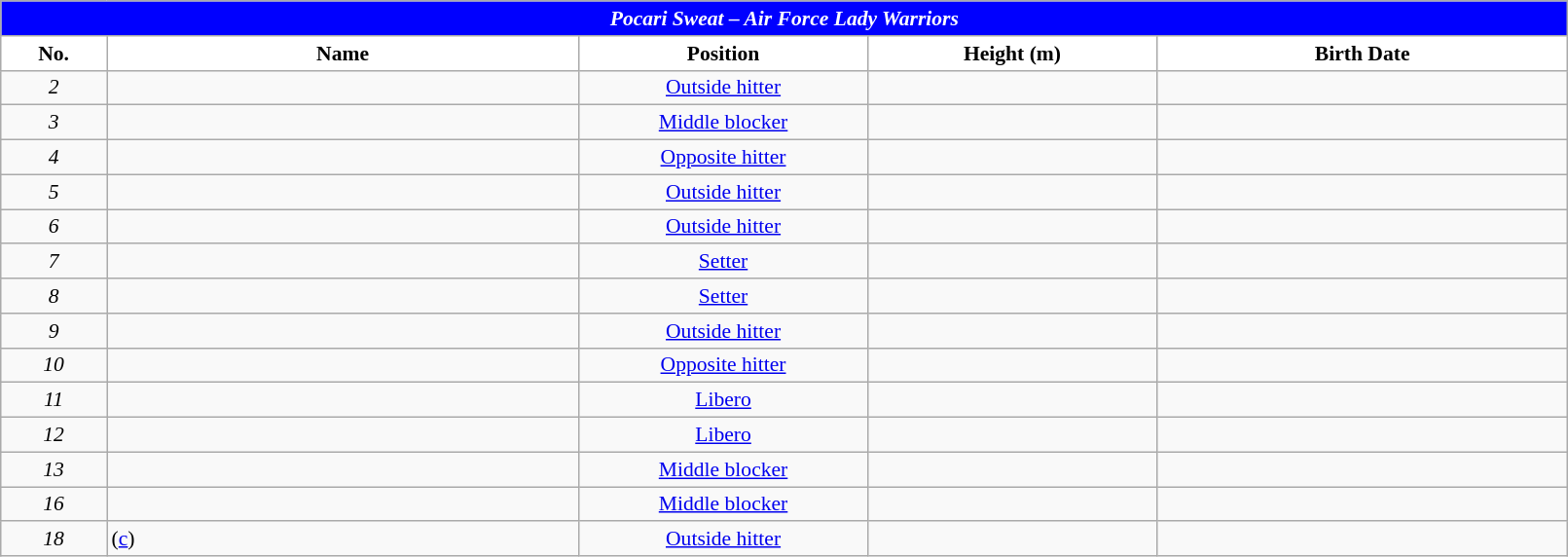<table class="wikitable sortable" style="text-align:center; width: 85%; font-size:90%;">
<tr>
<td colspan="6" style= "background:blue; color:white; text-align: center"><strong><em>Pocari Sweat – Air Force Lady Warriors</em></strong></td>
</tr>
<tr>
<th style="width:3em; background: white; color: black; text-align: center"><strong>No.</strong></th>
<th style="width:15em; background: white; color: black">Name</th>
<th style="width:9em; background: white; color: black">Position</th>
<th style="width:9em; background: white; color: black">Height (m)</th>
<th style="width:13em; background: white; color: black">Birth Date</th>
</tr>
<tr>
<td><em>2</em></td>
<td style="text-align: left"> </td>
<td><a href='#'>Outside hitter</a></td>
<td></td>
<td align=right></td>
</tr>
<tr>
<td><em>3</em></td>
<td style="text-align: left"> </td>
<td><a href='#'>Middle blocker</a></td>
<td></td>
<td align=right></td>
</tr>
<tr>
<td><em>4</em></td>
<td style="text-align: left"> </td>
<td><a href='#'>Opposite hitter</a></td>
<td></td>
<td align=right></td>
</tr>
<tr>
<td><em>5</em></td>
<td style="text-align: left"> </td>
<td><a href='#'>Outside hitter</a></td>
<td></td>
<td align=right></td>
</tr>
<tr>
<td><em>6</em></td>
<td style="text-align: left"> </td>
<td><a href='#'>Outside hitter</a></td>
<td></td>
<td align=right></td>
</tr>
<tr>
<td><em>7</em></td>
<td style="text-align: left"> </td>
<td><a href='#'>Setter</a></td>
<td></td>
<td align=right></td>
</tr>
<tr>
<td><em>8</em></td>
<td style="text-align: left"> </td>
<td><a href='#'>Setter</a></td>
<td></td>
<td align=right></td>
</tr>
<tr>
<td><em>9</em></td>
<td style="text-align: left"> </td>
<td><a href='#'>Outside hitter</a></td>
<td></td>
<td align=right></td>
</tr>
<tr>
<td><em>10</em></td>
<td style="text-align: left"> </td>
<td><a href='#'>Opposite hitter</a></td>
<td></td>
<td align=right></td>
</tr>
<tr>
<td><em>11</em></td>
<td style="text-align: left"> </td>
<td><a href='#'>Libero</a></td>
<td></td>
<td align=right></td>
</tr>
<tr>
<td><em>12</em></td>
<td style="text-align: left"> </td>
<td><a href='#'>Libero</a></td>
<td></td>
<td align=right></td>
</tr>
<tr>
<td><em>13</em></td>
<td style="text-align: left"> </td>
<td><a href='#'>Middle blocker</a></td>
<td></td>
<td align=right></td>
</tr>
<tr>
<td><em>16</em></td>
<td style="text-align: left"> </td>
<td><a href='#'>Middle blocker</a></td>
<td></td>
<td align=right></td>
</tr>
<tr>
<td><em>18</em></td>
<td style="text-align: left">  (<a href='#'>c</a>)</td>
<td><a href='#'>Outside hitter</a></td>
<td></td>
<td align=right></td>
</tr>
</table>
